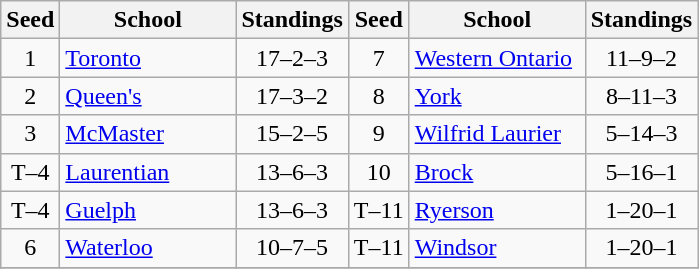<table class="wikitable">
<tr>
<th>Seed</th>
<th style="width:110px">School</th>
<th>Standings</th>
<th>Seed</th>
<th style="width:110px">School</th>
<th>Standings</th>
</tr>
<tr>
<td align=center>1</td>
<td><a href='#'>Toronto</a></td>
<td align=center>17–2–3</td>
<td align=center>7</td>
<td><a href='#'>Western Ontario</a></td>
<td align=center>11–9–2</td>
</tr>
<tr>
<td align=center>2</td>
<td><a href='#'>Queen's</a></td>
<td align=center>17–3–2</td>
<td align=center>8</td>
<td><a href='#'>York</a></td>
<td align=center>8–11–3</td>
</tr>
<tr>
<td align=center>3</td>
<td><a href='#'>McMaster</a></td>
<td align=center>15–2–5</td>
<td align=center>9</td>
<td><a href='#'>Wilfrid Laurier</a></td>
<td align=center>5–14–3</td>
</tr>
<tr>
<td align=center>T–4</td>
<td><a href='#'>Laurentian</a></td>
<td align=center>13–6–3</td>
<td align=center>10</td>
<td><a href='#'>Brock</a></td>
<td align=center>5–16–1</td>
</tr>
<tr>
<td align=center>T–4</td>
<td><a href='#'>Guelph</a></td>
<td align=center>13–6–3</td>
<td align=center>T–11</td>
<td><a href='#'>Ryerson</a></td>
<td align=center>1–20–1</td>
</tr>
<tr>
<td align=center>6</td>
<td><a href='#'>Waterloo</a></td>
<td align=center>10–7–5</td>
<td align=center>T–11</td>
<td><a href='#'>Windsor</a></td>
<td align=center>1–20–1</td>
</tr>
<tr>
</tr>
</table>
